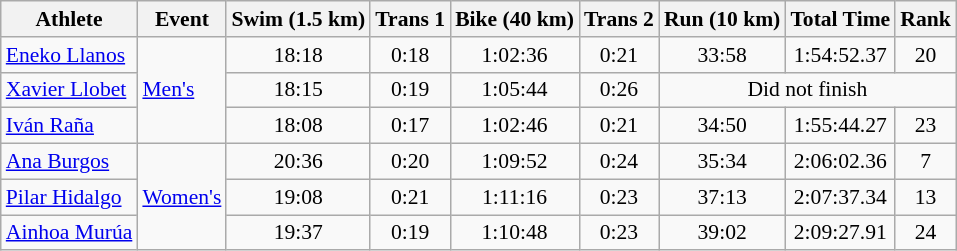<table class="wikitable" style="font-size:90%">
<tr>
<th>Athlete</th>
<th>Event</th>
<th>Swim (1.5 km)</th>
<th>Trans 1</th>
<th>Bike (40 km)</th>
<th>Trans 2</th>
<th>Run (10 km)</th>
<th>Total Time</th>
<th>Rank</th>
</tr>
<tr align=center>
<td align=left><a href='#'>Eneko Llanos</a></td>
<td align=left rowspan=3><a href='#'>Men's</a></td>
<td>18:18</td>
<td>0:18</td>
<td>1:02:36</td>
<td>0:21</td>
<td>33:58</td>
<td>1:54:52.37</td>
<td>20</td>
</tr>
<tr align=center>
<td align=left><a href='#'>Xavier Llobet</a></td>
<td>18:15</td>
<td>0:19</td>
<td>1:05:44</td>
<td>0:26</td>
<td colspan=3>Did not finish</td>
</tr>
<tr align=center>
<td align=left><a href='#'>Iván Raña</a></td>
<td>18:08</td>
<td>0:17</td>
<td>1:02:46</td>
<td>0:21</td>
<td>34:50</td>
<td>1:55:44.27</td>
<td>23</td>
</tr>
<tr align=center>
<td align=left><a href='#'>Ana Burgos</a></td>
<td align=left rowspan=3><a href='#'>Women's</a></td>
<td>20:36</td>
<td>0:20</td>
<td>1:09:52</td>
<td>0:24</td>
<td>35:34</td>
<td>2:06:02.36</td>
<td>7</td>
</tr>
<tr align=center>
<td align=left><a href='#'>Pilar Hidalgo</a></td>
<td>19:08</td>
<td>0:21</td>
<td>1:11:16</td>
<td>0:23</td>
<td>37:13</td>
<td>2:07:37.34</td>
<td>13</td>
</tr>
<tr align=center>
<td align=left><a href='#'>Ainhoa Murúa</a></td>
<td>19:37</td>
<td>0:19</td>
<td>1:10:48</td>
<td>0:23</td>
<td>39:02</td>
<td>2:09:27.91</td>
<td>24</td>
</tr>
</table>
